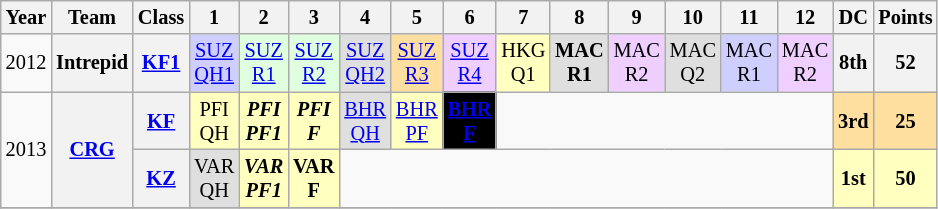<table class="wikitable" style="text-align:center; font-size:85%">
<tr>
<th>Year</th>
<th>Team</th>
<th>Class</th>
<th>1</th>
<th>2</th>
<th>3</th>
<th>4</th>
<th>5</th>
<th>6</th>
<th>7</th>
<th>8</th>
<th>9</th>
<th>10</th>
<th>11</th>
<th>12</th>
<th>DC</th>
<th>Points</th>
</tr>
<tr>
<td>2012</td>
<th nowrap>Intrepid</th>
<th><a href='#'>KF1</a></th>
<td style="background:#CFCFFF;"><a href='#'>SUZ<br>QH1</a><br></td>
<td style="background:#DFFFDF;"><a href='#'>SUZ<br>R1</a><br></td>
<td style="background:#DFFFDF;"><a href='#'>SUZ<br>R2</a><br></td>
<td style="background:#DFDFDF;"><a href='#'>SUZ<br>QH2</a><br></td>
<td style="background:#FFDF9F"><a href='#'>SUZ<br>R3</a><br></td>
<td style="background:#EFCFFF"><a href='#'>SUZ<br>R4</a><br></td>
<td style="background:#FFFFBF;">HKG<br>Q1<br></td>
<td style="background:#DFDFDF;"><strong>MAC<br>R1</strong><br></td>
<td style="background:#EFCFFF;">MAC<br>R2<br></td>
<td style="background:#DFDFDF;">MAC<br>Q2<br></td>
<td style="background:#CFCFFF">MAC<br>R1<br></td>
<td style="background:#EFCFFF">MAC<br>R2<br></td>
<th>8th</th>
<th>52</th>
</tr>
<tr>
<td rowspan=2>2013</td>
<th nowrap rowspan=2><a href='#'>CRG</a></th>
<th><a href='#'>KF</a></th>
<td style="background:#FFFFBF;">PFI<br>QH<br></td>
<td style="background:#FFFFBF;"><strong><em>PFI<br>PF1</em></strong><br></td>
<td style="background:#FFFFBF;"><strong><em>PFI<br>F</em></strong><br></td>
<td style="background:#DFDFDF;"><a href='#'>BHR<br>QH</a><br></td>
<td style="background:#FFFFBF;"><a href='#'>BHR<br>PF</a><br></td>
<td style="background:#000000;color:#ffffff"><a href='#'><strong>BHR<br>F</strong></a><br></td>
<td colspan="6"></td>
<th style="background:#FFDF9F;">3rd</th>
<th style="background:#FFDF9F;">25</th>
</tr>
<tr>
<th><a href='#'>KZ</a></th>
<td style="background:#DFDFDF;">VAR<br>QH<br></td>
<td style="background:#FFFFBF;"><strong><em>VAR<br>PF1</em></strong><br></td>
<td style="background:#FFFFBF;"><strong>VAR<br>F</strong><br></td>
<td colspan="9"></td>
<th style="background:#FFFFBF;">1st</th>
<th style="background:#FFFFBF;">50</th>
</tr>
<tr>
</tr>
</table>
